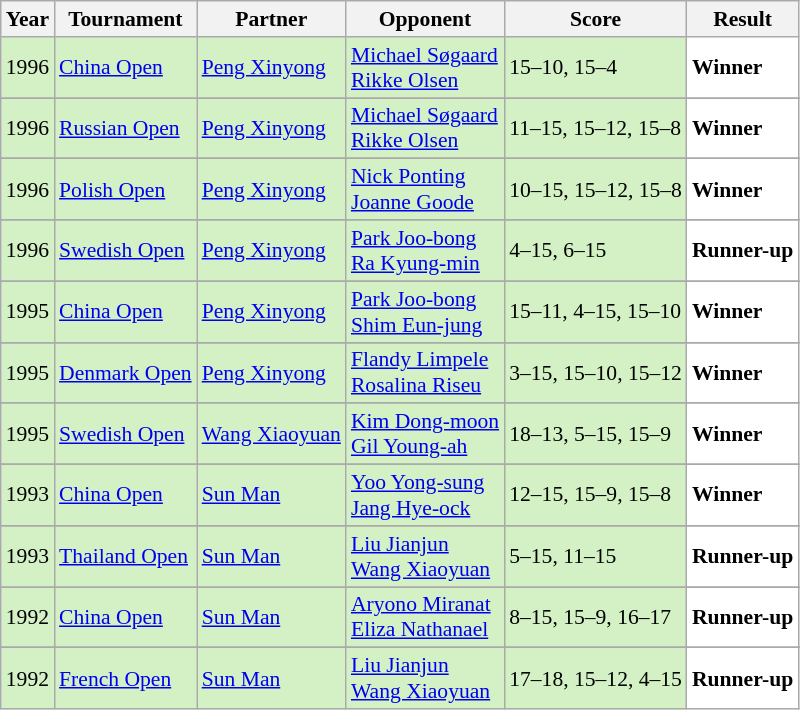<table class="sortable wikitable" style="font-size: 90%;">
<tr>
<th>Year</th>
<th>Tournament</th>
<th>Partner</th>
<th>Opponent</th>
<th>Score</th>
<th>Result</th>
</tr>
<tr style="background:#D4F1C5">
<td align="center">1996</td>
<td align="left"><a href='#'>China Open</a></td>
<td align="left"> <a href='#'>Peng Xinyong</a></td>
<td align="left"> <a href='#'>Michael Søgaard</a> <br>  <a href='#'>Rikke Olsen</a></td>
<td align="left">15–10, 15–4</td>
<td style="text-align:left; background:white"> <strong>Winner</strong></td>
</tr>
<tr>
</tr>
<tr style="background:#D4F1C5">
<td align="center">1996</td>
<td align="left"><a href='#'>Russian Open</a></td>
<td align="left"> <a href='#'>Peng Xinyong</a></td>
<td align="left"> <a href='#'>Michael Søgaard</a> <br>  <a href='#'>Rikke Olsen</a></td>
<td align="left">11–15, 15–12, 15–8</td>
<td style="text-align:left; background:white"> <strong>Winner</strong></td>
</tr>
<tr>
</tr>
<tr style="background:#D4F1C5">
<td align="center">1996</td>
<td align="left"><a href='#'>Polish Open</a></td>
<td align="left"> <a href='#'>Peng Xinyong</a></td>
<td align="left"> <a href='#'>Nick Ponting</a> <br>  <a href='#'>Joanne Goode</a></td>
<td align="left">10–15, 15–12, 15–8</td>
<td style="text-align:left; background:white"> <strong>Winner</strong></td>
</tr>
<tr>
</tr>
<tr style="background:#D4F1C5">
<td align="center">1996</td>
<td align="left"><a href='#'>Swedish Open</a></td>
<td align="left"> <a href='#'>Peng Xinyong</a></td>
<td align="left"> <a href='#'>Park Joo-bong</a> <br>  <a href='#'>Ra Kyung-min</a></td>
<td align="left">4–15, 6–15</td>
<td style="text-align:left; background:white"> <strong>Runner-up</strong></td>
</tr>
<tr>
</tr>
<tr style="background:#D4F1C5">
<td align="center">1995</td>
<td align="left"><a href='#'>China Open</a></td>
<td align="left"> <a href='#'>Peng Xinyong</a></td>
<td align="left"> <a href='#'>Park Joo-bong</a> <br>  <a href='#'>Shim Eun-jung</a></td>
<td align="left">15–11, 4–15, 15–10</td>
<td style="text-align:left; background:white"> <strong>Winner</strong></td>
</tr>
<tr>
</tr>
<tr style="background:#D4F1C5">
<td align="center">1995</td>
<td align="left"><a href='#'>Denmark Open</a></td>
<td align="left"> <a href='#'>Peng Xinyong</a></td>
<td align="left"> <a href='#'>Flandy Limpele</a> <br>  <a href='#'>Rosalina Riseu</a></td>
<td align="left">3–15, 15–10, 15–12</td>
<td style="text-align:left; background:white"> <strong>Winner</strong></td>
</tr>
<tr>
</tr>
<tr style="background:#D4F1C5">
<td align="center">1995</td>
<td align="left"><a href='#'>Swedish Open</a></td>
<td align="left"> <a href='#'>Wang Xiaoyuan</a></td>
<td align="left"> <a href='#'>Kim Dong-moon</a> <br>  <a href='#'>Gil Young-ah</a></td>
<td align="left">18–13, 5–15, 15–9</td>
<td style="text-align:left; background:white"> <strong>Winner</strong></td>
</tr>
<tr>
</tr>
<tr style="background:#D4F1C5">
<td align="center">1993</td>
<td align="left"><a href='#'>China Open</a></td>
<td align="left"> <a href='#'>Sun Man</a></td>
<td align="left"> <a href='#'>Yoo Yong-sung</a> <br>  <a href='#'>Jang Hye-ock</a></td>
<td align="left">12–15, 15–9, 15–8</td>
<td style="text-align:left; background:white"> <strong>Winner</strong></td>
</tr>
<tr>
</tr>
<tr style="background:#D4F1C5">
<td align="center">1993</td>
<td align="left"><a href='#'>Thailand Open</a></td>
<td align="left"> <a href='#'>Sun Man</a></td>
<td align="left"> <a href='#'>Liu Jianjun</a> <br>  <a href='#'>Wang Xiaoyuan</a></td>
<td align="left">5–15, 11–15</td>
<td style="text-align:left; background:white"> <strong>Runner-up</strong></td>
</tr>
<tr>
</tr>
<tr style="background:#D4F1C5">
<td align="center">1992</td>
<td align="left"><a href='#'>China Open</a></td>
<td align="left"> <a href='#'>Sun Man</a></td>
<td align="left"> <a href='#'>Aryono Miranat</a> <br>  <a href='#'>Eliza Nathanael</a></td>
<td align="left">8–15, 15–9, 16–17</td>
<td style="text-align:left; background:white"> <strong>Runner-up</strong></td>
</tr>
<tr>
</tr>
<tr style="background:#D4F1C5">
<td align="center">1992</td>
<td align="left"><a href='#'>French Open</a></td>
<td align="left"> <a href='#'>Sun Man</a></td>
<td align="left"> <a href='#'>Liu Jianjun</a> <br>  <a href='#'>Wang Xiaoyuan</a></td>
<td align="left">17–18, 15–12, 4–15</td>
<td style="text-align:left; background:white"> <strong>Runner-up</strong></td>
</tr>
</table>
